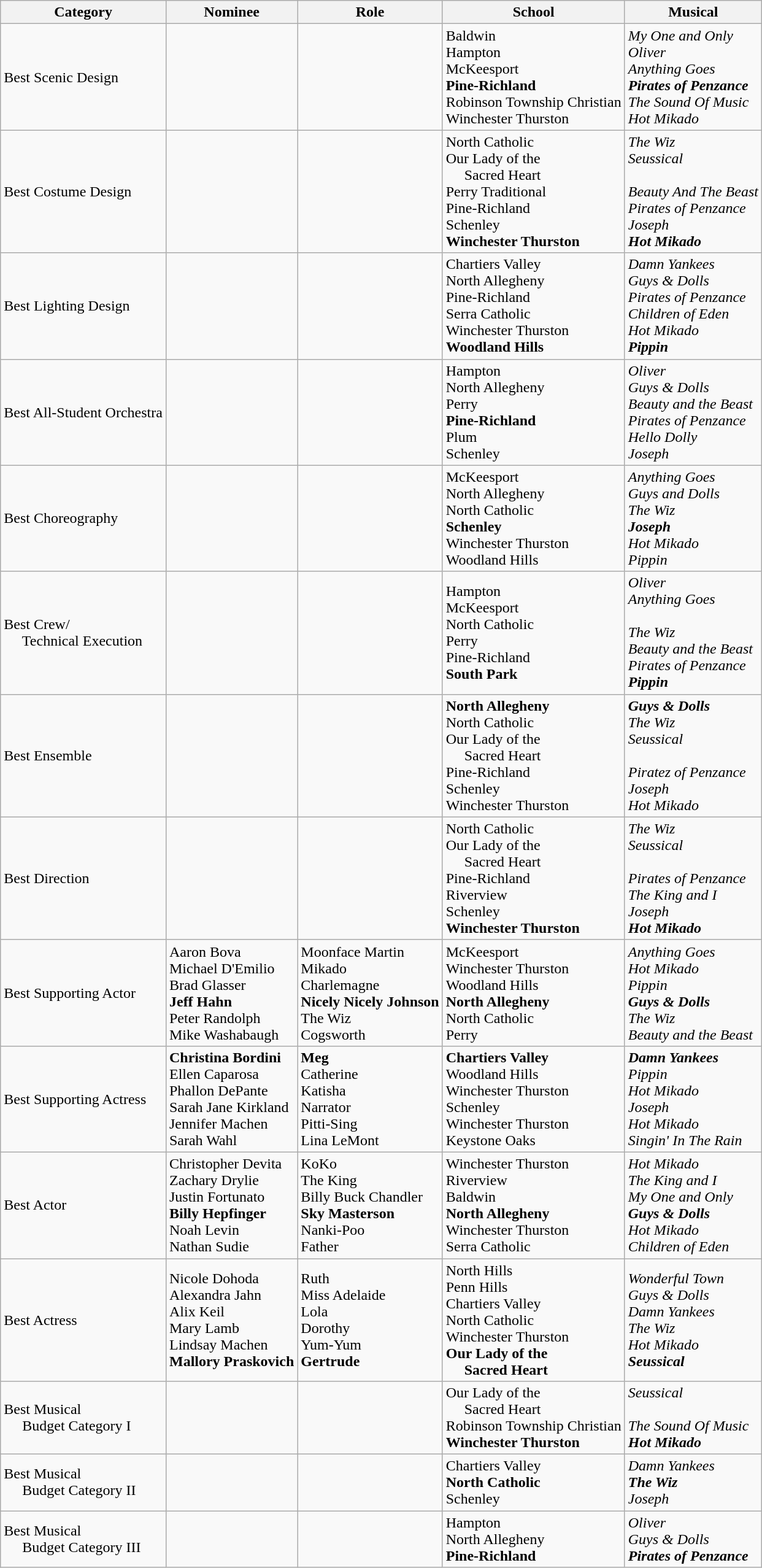<table class="wikitable">
<tr>
<th>Category</th>
<th>Nominee</th>
<th>Role</th>
<th>School</th>
<th>Musical</th>
</tr>
<tr>
<td>Best Scenic Design</td>
<td></td>
<td></td>
<td>Baldwin<br>Hampton<br>McKeesport<br><strong>Pine-Richland</strong><br>Robinson Township Christian<br>Winchester Thurston</td>
<td><em>My One and Only</em><br><em>Oliver</em><br><em>Anything Goes</em><br><strong><em>Pirates of Penzance</em></strong><br><em>The Sound Of Music</em><br><em>Hot Mikado</em></td>
</tr>
<tr>
<td>Best Costume Design</td>
<td></td>
<td></td>
<td>North Catholic<br>Our Lady of the<br>     Sacred Heart<br>Perry Traditional<br>Pine-Richland<br>Schenley<br><strong>Winchester Thurston</strong></td>
<td><em>The Wiz</em><br><em>Seussical</em><br><br><em>Beauty And The Beast</em><br><em>Pirates of Penzance</em><br><em>Joseph</em><br><strong><em>Hot Mikado</em></strong></td>
</tr>
<tr>
<td>Best Lighting Design</td>
<td></td>
<td></td>
<td>Chartiers Valley<br>North Allegheny<br>Pine-Richland<br>Serra Catholic<br>Winchester Thurston<br><strong>Woodland Hills</strong></td>
<td><em>Damn Yankees</em><br><em>Guys & Dolls</em><br><em>Pirates of Penzance</em><br><em>Children of Eden</em><br><em>Hot Mikado</em><br><strong><em>Pippin</em></strong></td>
</tr>
<tr>
<td>Best All-Student Orchestra</td>
<td></td>
<td></td>
<td>Hampton<br>North Allegheny<br>Perry<br><strong>Pine-Richland</strong><br>Plum<br>Schenley</td>
<td><em>Oliver</em><br><em>Guys & Dolls</em><br><em>Beauty and the Beast</em><br><em>Pirates of Penzance</em><br><em>Hello Dolly</em><br><em>Joseph</em></td>
</tr>
<tr>
<td>Best Choreography</td>
<td></td>
<td></td>
<td>McKeesport<br>North Allegheny<br>North Catholic<br><strong>Schenley</strong><br>Winchester Thurston<br>Woodland Hills</td>
<td><em>Anything Goes</em><br><em>Guys and Dolls</em><br><em>The Wiz</em><br><strong><em>Joseph</em></strong><br><em>Hot Mikado</em><br><em>Pippin</em></td>
</tr>
<tr>
<td>Best Crew/<br>     Technical Execution</td>
<td></td>
<td></td>
<td>Hampton<br>McKeesport<br>North Catholic<br>Perry<br>Pine-Richland<br><strong>South Park</strong></td>
<td><em>Oliver</em><br><em>Anything Goes</em><br><br><em>The Wiz</em><br><em>Beauty and the Beast</em><br><em>Pirates of Penzance</em><br><strong><em>Pippin</em></strong></td>
</tr>
<tr>
<td>Best Ensemble</td>
<td></td>
<td></td>
<td><strong>North Allegheny</strong><br>North Catholic<br>Our Lady of the<br>     Sacred Heart<br>Pine-Richland<br>Schenley<br>Winchester Thurston</td>
<td><strong><em>Guys & Dolls</em></strong><br><em>The Wiz</em><br><em>Seussical</em><br><br><em>Piratez of Penzance</em><br><em>Joseph</em><br><em>Hot Mikado</em></td>
</tr>
<tr>
<td>Best Direction</td>
<td></td>
<td></td>
<td>North Catholic<br>Our Lady of the<br>     Sacred Heart<br>Pine-Richland<br>Riverview<br>Schenley<br><strong>Winchester Thurston</strong></td>
<td><em>The Wiz</em><br><em>Seussical</em><br><br><em>Pirates of Penzance</em><br><em>The King and I</em><br><em>Joseph</em><br><strong><em>Hot Mikado</em></strong></td>
</tr>
<tr>
<td>Best Supporting Actor</td>
<td>Aaron Bova<br>Michael D'Emilio<br>Brad Glasser<br><strong>Jeff Hahn</strong><br>Peter Randolph<br>Mike Washabaugh</td>
<td>Moonface Martin<br>Mikado<br>Charlemagne<br><strong>Nicely Nicely Johnson</strong><br>The Wiz<br>Cogsworth</td>
<td>McKeesport<br>Winchester Thurston<br>Woodland Hills<br><strong>North Allegheny</strong><br>North Catholic<br>Perry</td>
<td><em>Anything Goes</em><br><em>Hot Mikado</em><br><em>Pippin</em><br><strong><em>Guys & Dolls</em></strong><br><em>The Wiz</em><br><em>Beauty and the Beast</em></td>
</tr>
<tr>
<td>Best Supporting Actress</td>
<td><strong>Christina Bordini</strong><br>Ellen Caparosa<br>Phallon DePante<br>Sarah Jane Kirkland<br>Jennifer Machen<br>Sarah Wahl</td>
<td><strong>Meg</strong><br>Catherine<br>Katisha<br>Narrator<br>Pitti-Sing<br>Lina LeMont</td>
<td><strong>Chartiers Valley</strong><br>Woodland Hills<br>Winchester Thurston<br>Schenley<br>Winchester Thurston<br>Keystone Oaks</td>
<td><strong><em>Damn Yankees</em></strong><br><em>Pippin</em><br><em>Hot Mikado</em><br><em>Joseph</em><br><em>Hot Mikado</em><br><em>Singin' In The Rain</em></td>
</tr>
<tr>
<td>Best Actor</td>
<td>Christopher Devita<br>Zachary Drylie<br>Justin Fortunato<br><strong>Billy Hepfinger</strong><br>Noah Levin<br>Nathan Sudie</td>
<td>KoKo<br>The King<br>Billy Buck Chandler<br><strong>Sky Masterson</strong><br>Nanki-Poo<br>Father</td>
<td>Winchester Thurston<br>Riverview<br>Baldwin<br><strong>North Allegheny</strong><br>Winchester Thurston<br>Serra Catholic</td>
<td><em>Hot Mikado</em><br><em>The King and I</em><br><em>My One and Only</em><br><strong><em>Guys & Dolls</em></strong><br><em>Hot Mikado</em><br><em>Children of Eden</em></td>
</tr>
<tr>
<td>Best Actress</td>
<td>Nicole Dohoda<br>Alexandra Jahn<br>Alix Keil<br>Mary Lamb<br>Lindsay Machen<br><strong>Mallory Praskovich</strong></td>
<td>Ruth<br>Miss Adelaide<br>Lola<br>Dorothy<br>Yum-Yum<br><strong>Gertrude</strong></td>
<td>North Hills<br>Penn Hills<br>Chartiers Valley<br>North Catholic<br>Winchester Thurston<br><strong>Our Lady of the</strong><br>     <strong>Sacred Heart</strong></td>
<td><em>Wonderful Town</em><br><em>Guys & Dolls</em><br><em>Damn Yankees</em><br><em>The Wiz</em><br><em>Hot Mikado</em><br><strong><em>Seussical</em></strong></td>
</tr>
<tr>
<td>Best Musical<br>     Budget Category I</td>
<td></td>
<td></td>
<td>Our Lady of the<br>     Sacred Heart<br>Robinson Township Christian<br><strong>Winchester Thurston</strong></td>
<td><em>Seussical</em><br><br><em>The Sound Of Music</em><br><strong><em>Hot Mikado</em></strong></td>
</tr>
<tr>
<td>Best Musical<br>     Budget Category II</td>
<td></td>
<td></td>
<td>Chartiers Valley<br><strong>North Catholic</strong><br>Schenley</td>
<td><em>Damn Yankees</em><br><strong><em>The Wiz</em></strong><br><em>Joseph</em></td>
</tr>
<tr>
<td>Best Musical<br>     Budget Category III</td>
<td></td>
<td></td>
<td>Hampton<br>North Allegheny<br><strong>Pine-Richland</strong></td>
<td><em>Oliver</em><br><em>Guys & Dolls</em><br><strong><em>Pirates of Penzance</em></strong></td>
</tr>
</table>
